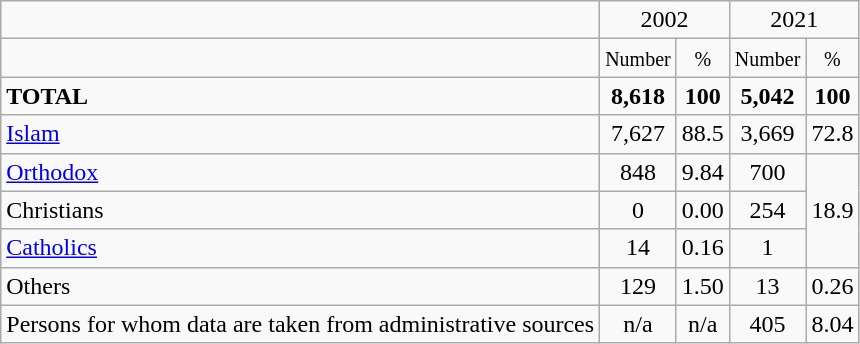<table class="wikitable">
<tr>
<td></td>
<td colspan="2" align="center">2002</td>
<td colspan="2" align="center">2021</td>
</tr>
<tr>
<td></td>
<td align="center"><small>Number</small></td>
<td align="center"><small>%</small></td>
<td align="center"><small>Number</small></td>
<td align="center"><small>%</small></td>
</tr>
<tr>
<td><strong>TOTAL</strong></td>
<td align="center"><strong>8,618</strong></td>
<td align="center"><strong>100</strong></td>
<td align="center"><strong>5,042</strong></td>
<td align="center"><strong>100</strong></td>
</tr>
<tr>
<td><a href='#'>Islam</a></td>
<td align="center">7,627</td>
<td align="center">88.5</td>
<td align="center">3,669</td>
<td align="center">72.8</td>
</tr>
<tr>
<td><a href='#'>Orthodox</a></td>
<td align="center">848</td>
<td align="center">9.84</td>
<td align="center">700</td>
<td rowspan="3" align="center">18.9</td>
</tr>
<tr>
<td>Christians</td>
<td align="center">0</td>
<td align="center">0.00</td>
<td align="center">254</td>
</tr>
<tr>
<td><a href='#'>Catholics</a></td>
<td align="center">14</td>
<td align="center">0.16</td>
<td align="center">1</td>
</tr>
<tr>
<td>Others</td>
<td align="center">129</td>
<td align="center">1.50</td>
<td align="center">13</td>
<td align="center">0.26</td>
</tr>
<tr>
<td>Persons for whom data are taken from administrative sources</td>
<td align="center">n/a</td>
<td align="center">n/a</td>
<td align="center">405</td>
<td align="center">8.04</td>
</tr>
</table>
